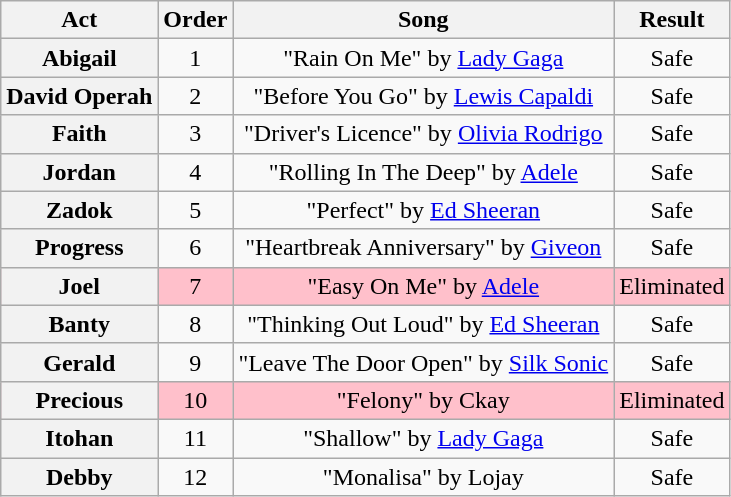<table class="wikitable plainrowheaders" style="text-align:center;">
<tr>
<th scope"col">Act</th>
<th scope"col">Order</th>
<th scope"col">Song</th>
<th scope"col">Result</th>
</tr>
<tr>
<th scope=row>Abigail</th>
<td>1</td>
<td>"Rain On Me" by <a href='#'>Lady Gaga</a></td>
<td>Safe</td>
</tr>
<tr>
<th scope=row>David Operah</th>
<td>2</td>
<td>"Before You Go" by <a href='#'>Lewis Capaldi</a></td>
<td>Safe</td>
</tr>
<tr>
<th scope=row>Faith</th>
<td>3</td>
<td>"Driver's Licence" by <a href='#'>Olivia Rodrigo</a></td>
<td>Safe</td>
</tr>
<tr>
<th scope=row>Jordan</th>
<td>4</td>
<td>"Rolling In The Deep" by <a href='#'>Adele</a></td>
<td>Safe</td>
</tr>
<tr>
<th scope=row>Zadok</th>
<td>5</td>
<td>"Perfect" by <a href='#'>Ed Sheeran</a></td>
<td>Safe</td>
</tr>
<tr>
<th scope=row>Progress</th>
<td>6</td>
<td>"Heartbreak Anniversary" by <a href='#'>Giveon</a></td>
<td>Safe</td>
</tr>
<tr style="background:pink">
<th scope=row>Joel</th>
<td>7</td>
<td>"Easy On Me" by <a href='#'>Adele</a></td>
<td>Eliminated</td>
</tr>
<tr>
<th scope=row>Banty</th>
<td>8</td>
<td>"Thinking Out Loud" by <a href='#'>Ed Sheeran</a></td>
<td>Safe</td>
</tr>
<tr>
<th scope=row>Gerald</th>
<td>9</td>
<td>"Leave The Door Open" by <a href='#'>Silk Sonic</a></td>
<td>Safe</td>
</tr>
<tr style="background:pink">
<th scope=row>Precious</th>
<td>10</td>
<td>"Felony" by Ckay</td>
<td>Eliminated</td>
</tr>
<tr>
<th scope=row>Itohan</th>
<td>11</td>
<td>"Shallow" by <a href='#'>Lady Gaga</a></td>
<td>Safe</td>
</tr>
<tr>
<th scope=row>Debby</th>
<td>12</td>
<td>"Monalisa" by Lojay</td>
<td>Safe</td>
</tr>
</table>
